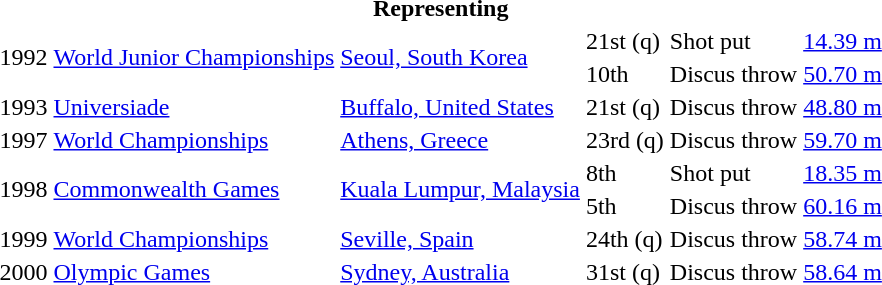<table>
<tr>
<th colspan="6">Representing </th>
</tr>
<tr>
<td rowspan=2>1992</td>
<td rowspan=2><a href='#'>World Junior Championships</a></td>
<td rowspan=2><a href='#'>Seoul, South Korea</a></td>
<td>21st (q)</td>
<td>Shot put</td>
<td><a href='#'>14.39 m</a></td>
</tr>
<tr>
<td>10th</td>
<td>Discus throw</td>
<td><a href='#'>50.70 m</a></td>
</tr>
<tr>
<td>1993</td>
<td><a href='#'>Universiade</a></td>
<td><a href='#'>Buffalo, United States</a></td>
<td>21st (q)</td>
<td>Discus throw</td>
<td><a href='#'>48.80 m</a></td>
</tr>
<tr>
<td>1997</td>
<td><a href='#'>World Championships</a></td>
<td><a href='#'>Athens, Greece</a></td>
<td>23rd (q)</td>
<td>Discus throw</td>
<td><a href='#'>59.70 m</a></td>
</tr>
<tr>
<td rowspan=2>1998</td>
<td rowspan=2><a href='#'>Commonwealth Games</a></td>
<td rowspan=2><a href='#'>Kuala Lumpur, Malaysia</a></td>
<td>8th</td>
<td>Shot put</td>
<td><a href='#'>18.35 m</a></td>
</tr>
<tr>
<td>5th</td>
<td>Discus throw</td>
<td><a href='#'>60.16 m</a></td>
</tr>
<tr>
<td>1999</td>
<td><a href='#'>World Championships</a></td>
<td><a href='#'>Seville, Spain</a></td>
<td>24th (q)</td>
<td>Discus throw</td>
<td><a href='#'>58.74 m</a></td>
</tr>
<tr>
<td>2000</td>
<td><a href='#'>Olympic Games</a></td>
<td><a href='#'>Sydney, Australia</a></td>
<td>31st (q)</td>
<td>Discus throw</td>
<td><a href='#'>58.64 m</a></td>
</tr>
</table>
